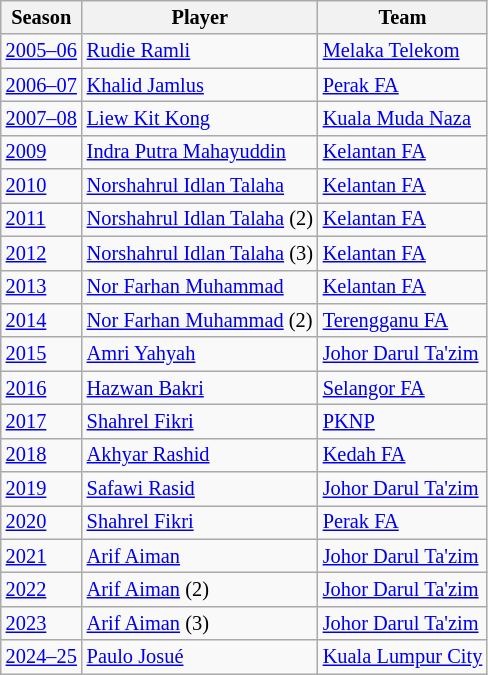<table class="wikitable sortable" style="font-size: 85%;">
<tr>
<th>Season</th>
<th>Player</th>
<th>Team</th>
</tr>
<tr>
<td><a href='#'>2005–06</a></td>
<td> <a href='#'>Rudie Ramli</a></td>
<td> <a href='#'>Melaka Telekom</a></td>
</tr>
<tr>
<td><a href='#'>2006–07</a></td>
<td> <a href='#'>Khalid Jamlus</a></td>
<td> <a href='#'>Perak FA</a></td>
</tr>
<tr>
<td><a href='#'>2007–08</a></td>
<td> <a href='#'>Liew Kit Kong</a></td>
<td> <a href='#'>Kuala Muda Naza</a></td>
</tr>
<tr>
<td><a href='#'>2009</a></td>
<td> <a href='#'>Indra Putra Mahayuddin</a></td>
<td> <a href='#'>Kelantan FA</a></td>
</tr>
<tr>
<td><a href='#'>2010</a></td>
<td> <a href='#'>Norshahrul Idlan Talaha</a></td>
<td> <a href='#'>Kelantan FA</a></td>
</tr>
<tr>
<td><a href='#'>2011</a></td>
<td> <a href='#'>Norshahrul Idlan Talaha</a> (2)</td>
<td> <a href='#'>Kelantan FA</a></td>
</tr>
<tr>
<td><a href='#'>2012</a></td>
<td> <a href='#'>Norshahrul Idlan Talaha</a> (3)</td>
<td> <a href='#'>Kelantan FA</a></td>
</tr>
<tr>
<td><a href='#'>2013</a></td>
<td> <a href='#'>Nor Farhan Muhammad</a></td>
<td> <a href='#'>Kelantan FA</a></td>
</tr>
<tr>
<td><a href='#'>2014</a></td>
<td> <a href='#'>Nor Farhan Muhammad</a> (2)</td>
<td> <a href='#'>Terengganu FA</a></td>
</tr>
<tr>
<td><a href='#'>2015</a></td>
<td> <a href='#'>Amri Yahyah</a></td>
<td> <a href='#'>Johor Darul Ta'zim</a></td>
</tr>
<tr>
<td><a href='#'>2016</a></td>
<td> <a href='#'>Hazwan Bakri</a></td>
<td> <a href='#'>Selangor FA</a></td>
</tr>
<tr>
<td><a href='#'>2017</a></td>
<td> <a href='#'>Shahrel Fikri</a></td>
<td> <a href='#'>PKNP</a></td>
</tr>
<tr>
<td><a href='#'>2018</a></td>
<td> <a href='#'>Akhyar Rashid</a></td>
<td> <a href='#'>Kedah FA</a></td>
</tr>
<tr>
<td><a href='#'>2019</a></td>
<td> <a href='#'>Safawi Rasid</a></td>
<td> <a href='#'>Johor Darul Ta'zim</a></td>
</tr>
<tr>
<td><a href='#'>2020</a></td>
<td> <a href='#'>Shahrel Fikri</a></td>
<td> <a href='#'>Perak FA</a></td>
</tr>
<tr>
<td><a href='#'>2021</a></td>
<td>  <a href='#'>Arif Aiman</a></td>
<td> <a href='#'>Johor Darul Ta'zim</a></td>
</tr>
<tr>
<td><a href='#'>2022</a></td>
<td>  <a href='#'>Arif Aiman</a> (2)</td>
<td> <a href='#'>Johor Darul Ta'zim</a></td>
</tr>
<tr>
<td><a href='#'>2023</a></td>
<td>  <a href='#'>Arif Aiman</a> (3)</td>
<td> <a href='#'>Johor Darul Ta'zim</a></td>
</tr>
<tr>
<td><a href='#'>2024–25</a></td>
<td>  <a href='#'>Paulo Josué</a></td>
<td> <a href='#'>Kuala Lumpur City</a></td>
</tr>
</table>
